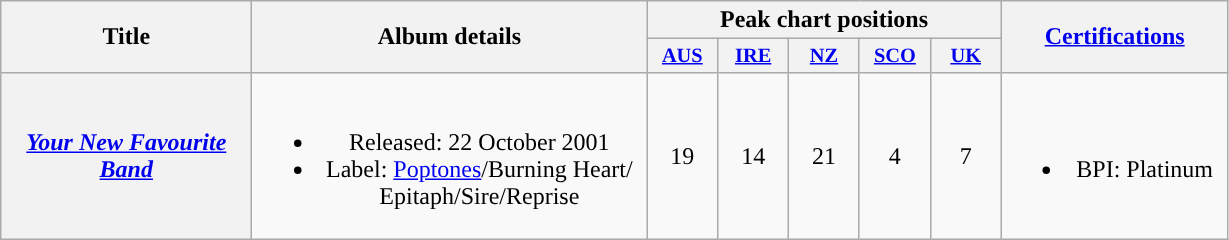<table class="wikitable plainrowheaders" style="text-align:center;" border="1">
<tr>
<th scope="col" rowspan="2" style="width:10em;">Title</th>
<th scope="col" rowspan="2" style="width:16em;">Album details</th>
<th scope="col" colspan="5">Peak chart positions</th>
<th scope="col" rowspan="2" style="width:9em;"><a href='#'>Certifications</a></th>
</tr>
<tr>
<th scope="col" style="width:3em;font-size:85%;"><a href='#'>AUS</a><br></th>
<th scope="col" style="width:3em;font-size:85%;"><a href='#'>IRE</a><br></th>
<th scope="col" style="width:3em;font-size:85%;"><a href='#'>NZ</a><br></th>
<th scope="col" style="width:3em;font-size:85%;"><a href='#'>SCO</a><br></th>
<th scope="col" style="width:3em;font-size:85%;"><a href='#'>UK</a><br></th>
</tr>
<tr>
<th scope="row"><em><a href='#'>Your New Favourite Band</a></em></th>
<td><br><ul><li>Released: 22 October 2001</li><li>Label: <a href='#'>Poptones</a>/Burning Heart/<br>Epitaph/Sire/Reprise</li></ul></td>
<td>19</td>
<td>14</td>
<td>21</td>
<td>4</td>
<td>7</td>
<td><br><ul><li>BPI: Platinum</li></ul></td>
</tr>
</table>
